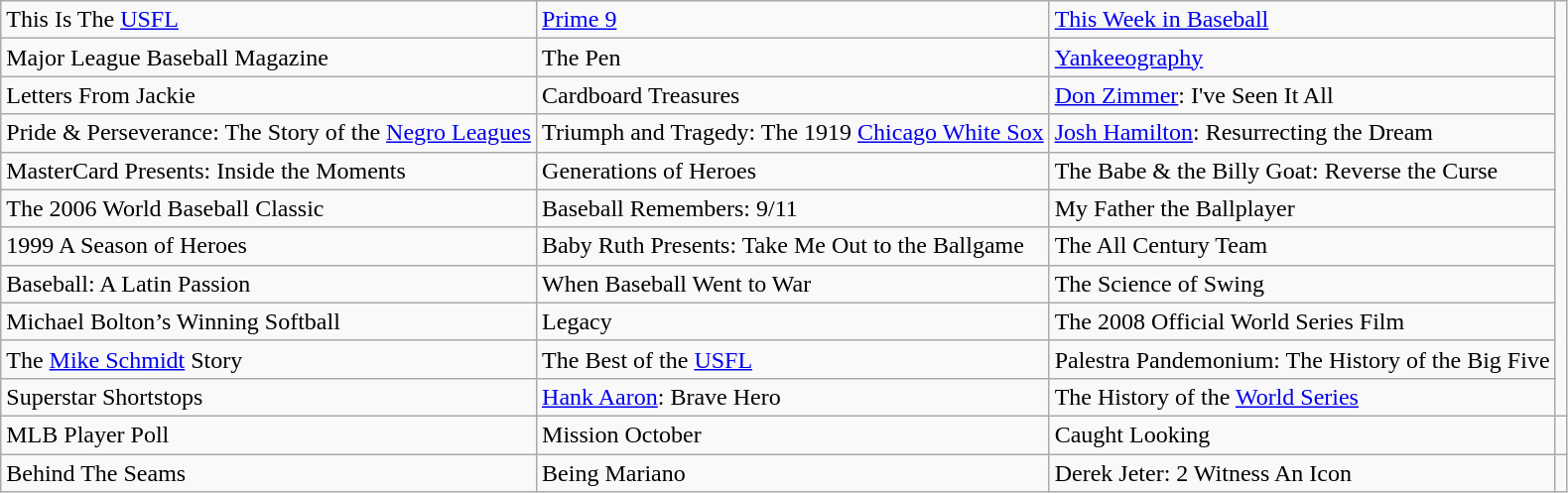<table class="wikitable">
<tr>
<td>This Is The <a href='#'>USFL</a></td>
<td><a href='#'>Prime 9</a></td>
<td><a href='#'>This Week in Baseball</a></td>
</tr>
<tr>
<td>Major League Baseball Magazine</td>
<td>The Pen</td>
<td><a href='#'>Yankeeography</a></td>
</tr>
<tr>
<td>Letters From Jackie</td>
<td>Cardboard Treasures</td>
<td><a href='#'>Don Zimmer</a>: I've Seen It All</td>
</tr>
<tr>
<td>Pride & Perseverance: The Story of the <a href='#'>Negro Leagues</a></td>
<td>Triumph and Tragedy: The 1919 <a href='#'>Chicago White Sox</a></td>
<td><a href='#'>Josh Hamilton</a>: Resurrecting the Dream</td>
</tr>
<tr>
<td>MasterCard Presents: Inside the Moments</td>
<td>Generations of Heroes</td>
<td>The Babe & the Billy Goat: Reverse the Curse</td>
</tr>
<tr>
<td>The 2006 World Baseball Classic</td>
<td>Baseball Remembers: 9/11</td>
<td>My Father the Ballplayer</td>
</tr>
<tr>
<td>1999 A Season of Heroes</td>
<td>Baby Ruth Presents: Take Me Out to the Ballgame</td>
<td>The All Century Team</td>
</tr>
<tr>
<td>Baseball: A Latin Passion</td>
<td>When Baseball Went to War</td>
<td>The Science of Swing</td>
</tr>
<tr>
<td>Michael Bolton’s Winning Softball</td>
<td>Legacy</td>
<td>The 2008 Official World Series Film</td>
</tr>
<tr>
<td>The <a href='#'>Mike Schmidt</a> Story</td>
<td>The Best of the <a href='#'>USFL</a></td>
<td>Palestra Pandemonium: The History of the Big Five</td>
</tr>
<tr>
<td>Superstar Shortstops</td>
<td><a href='#'>Hank Aaron</a>: Brave Hero</td>
<td>The History of the <a href='#'>World Series</a></td>
</tr>
<tr>
<td>MLB Player Poll</td>
<td>Mission October</td>
<td>Caught Looking</td>
<td></td>
</tr>
<tr>
<td>Behind The Seams</td>
<td>Being Mariano</td>
<td>Derek Jeter: 2 Witness An Icon</td>
</tr>
</table>
